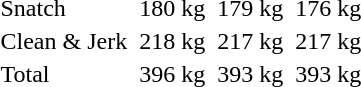<table>
<tr>
<td>Snatch</td>
<td></td>
<td>180 kg</td>
<td></td>
<td>179 kg</td>
<td></td>
<td>176 kg</td>
</tr>
<tr>
<td>Clean & Jerk</td>
<td></td>
<td>218 kg</td>
<td></td>
<td>217 kg</td>
<td></td>
<td>217 kg</td>
</tr>
<tr>
<td>Total</td>
<td></td>
<td>396 kg</td>
<td></td>
<td>393 kg</td>
<td></td>
<td>393 kg</td>
</tr>
</table>
